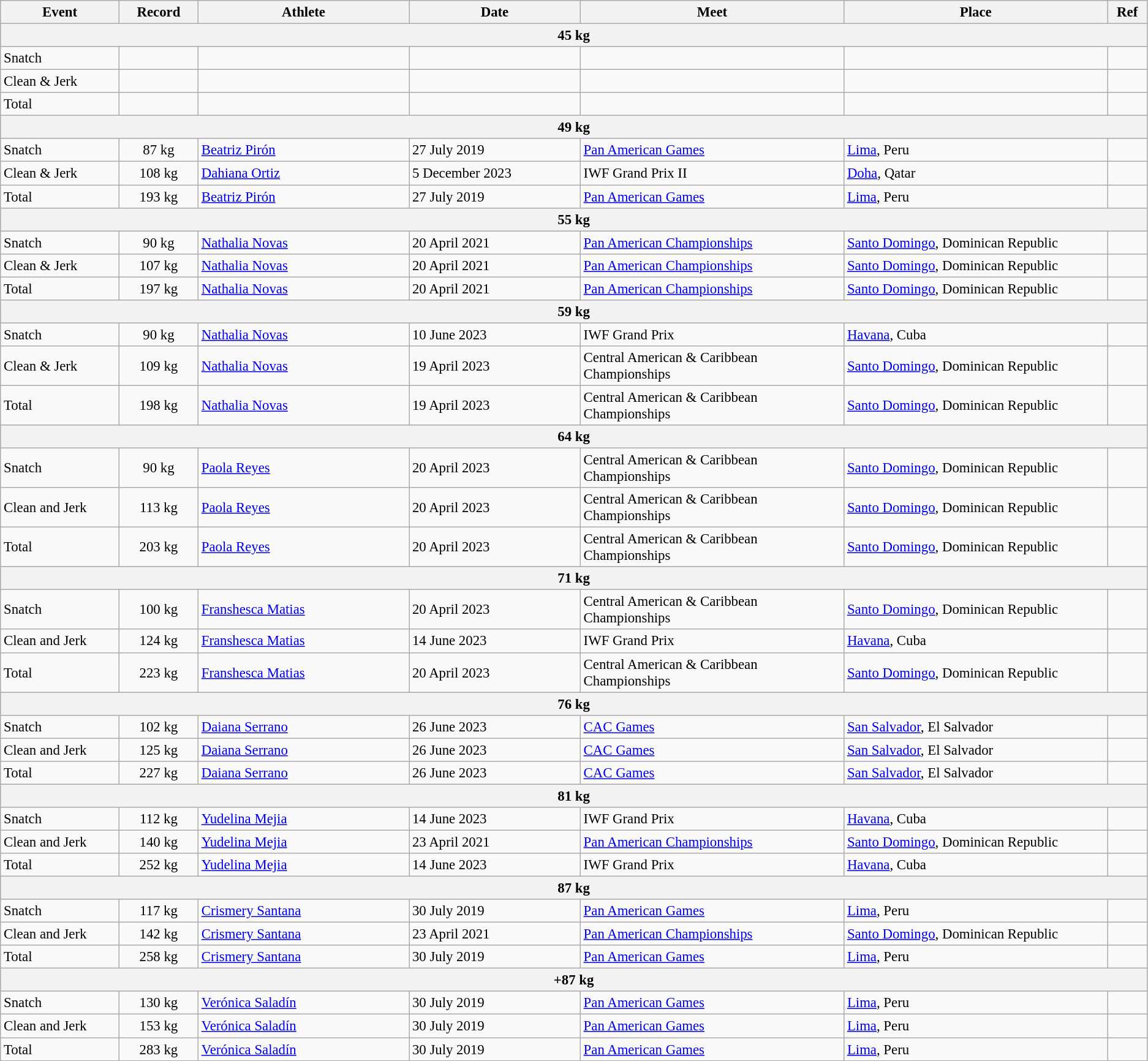<table class="wikitable" style="font-size:95%;">
<tr>
<th width=9%>Event</th>
<th width=6%>Record</th>
<th width=16%>Athlete</th>
<th width=13%>Date</th>
<th width=20%>Meet</th>
<th width=20%>Place</th>
<th width=3%>Ref</th>
</tr>
<tr bgcolor="#DDDDDD">
<th colspan="7">45 kg</th>
</tr>
<tr>
<td>Snatch</td>
<td align="center"></td>
<td></td>
<td></td>
<td></td>
<td></td>
<td></td>
</tr>
<tr>
<td>Clean & Jerk</td>
<td align="center"></td>
<td></td>
<td></td>
<td></td>
<td></td>
<td></td>
</tr>
<tr>
<td>Total</td>
<td align="center"></td>
<td></td>
<td></td>
<td></td>
<td></td>
<td></td>
</tr>
<tr bgcolor="#DDDDDD">
<th colspan="7">49 kg</th>
</tr>
<tr>
<td>Snatch</td>
<td align="center">87 kg</td>
<td><a href='#'>Beatriz Pirón</a></td>
<td>27 July 2019</td>
<td><a href='#'>Pan American Games</a></td>
<td><a href='#'>Lima</a>, Peru</td>
<td></td>
</tr>
<tr>
<td>Clean & Jerk</td>
<td align="center">108 kg</td>
<td><a href='#'>Dahiana Ortiz</a></td>
<td>5 December 2023</td>
<td>IWF Grand Prix II</td>
<td><a href='#'>Doha</a>, Qatar</td>
<td></td>
</tr>
<tr>
<td>Total</td>
<td align="center">193 kg</td>
<td><a href='#'>Beatriz Pirón</a></td>
<td>27 July 2019</td>
<td><a href='#'>Pan American Games</a></td>
<td><a href='#'>Lima</a>, Peru</td>
<td></td>
</tr>
<tr bgcolor="#DDDDDD">
<th colspan="7">55 kg</th>
</tr>
<tr>
<td>Snatch</td>
<td align="center">90 kg</td>
<td><a href='#'>Nathalia Novas</a></td>
<td>20 April 2021</td>
<td><a href='#'>Pan American Championships</a></td>
<td><a href='#'>Santo Domingo</a>, Dominican Republic</td>
<td></td>
</tr>
<tr>
<td>Clean & Jerk</td>
<td align="center">107 kg</td>
<td><a href='#'>Nathalia Novas</a></td>
<td>20 April 2021</td>
<td><a href='#'>Pan American Championships</a></td>
<td><a href='#'>Santo Domingo</a>, Dominican Republic</td>
<td></td>
</tr>
<tr>
<td>Total</td>
<td align="center">197 kg</td>
<td><a href='#'>Nathalia Novas</a></td>
<td>20 April 2021</td>
<td><a href='#'>Pan American Championships</a></td>
<td><a href='#'>Santo Domingo</a>, Dominican Republic</td>
<td></td>
</tr>
<tr bgcolor="#DDDDDD">
<th colspan="7">59 kg</th>
</tr>
<tr>
<td>Snatch</td>
<td align="center">90 kg</td>
<td><a href='#'>Nathalia Novas</a></td>
<td>10 June 2023</td>
<td>IWF Grand Prix</td>
<td><a href='#'>Havana</a>, Cuba</td>
<td></td>
</tr>
<tr>
<td>Clean & Jerk</td>
<td align="center">109 kg</td>
<td><a href='#'>Nathalia Novas</a></td>
<td>19 April 2023</td>
<td>Central American & Caribbean Championships</td>
<td><a href='#'>Santo Domingo</a>, Dominican Republic</td>
<td></td>
</tr>
<tr>
<td>Total</td>
<td align="center">198 kg</td>
<td><a href='#'>Nathalia Novas</a></td>
<td>19 April 2023</td>
<td>Central American & Caribbean Championships</td>
<td><a href='#'>Santo Domingo</a>, Dominican Republic</td>
<td></td>
</tr>
<tr bgcolor="#DDDDDD">
<th colspan="7">64 kg</th>
</tr>
<tr>
<td>Snatch</td>
<td align="center">90 kg</td>
<td><a href='#'>Paola Reyes</a></td>
<td>20 April 2023</td>
<td>Central American & Caribbean Championships</td>
<td><a href='#'>Santo Domingo</a>, Dominican Republic</td>
<td></td>
</tr>
<tr>
<td>Clean and Jerk</td>
<td align="center">113 kg</td>
<td><a href='#'>Paola Reyes</a></td>
<td>20 April 2023</td>
<td>Central American & Caribbean Championships</td>
<td><a href='#'>Santo Domingo</a>, Dominican Republic</td>
<td></td>
</tr>
<tr>
<td>Total</td>
<td align="center">203 kg</td>
<td><a href='#'>Paola Reyes</a></td>
<td>20 April 2023</td>
<td>Central American & Caribbean Championships</td>
<td><a href='#'>Santo Domingo</a>, Dominican Republic</td>
<td></td>
</tr>
<tr bgcolor="#DDDDDD">
<th colspan="7">71 kg</th>
</tr>
<tr>
<td>Snatch</td>
<td align="center">100 kg</td>
<td><a href='#'>Franshesca Matias</a></td>
<td>20 April 2023</td>
<td>Central American & Caribbean Championships</td>
<td><a href='#'>Santo Domingo</a>, Dominican Republic</td>
<td></td>
</tr>
<tr>
<td>Clean and Jerk</td>
<td align="center">124 kg</td>
<td><a href='#'>Franshesca Matias</a></td>
<td>14 June 2023</td>
<td>IWF Grand Prix</td>
<td><a href='#'>Havana</a>, Cuba</td>
<td></td>
</tr>
<tr>
<td>Total</td>
<td align="center">223 kg</td>
<td><a href='#'>Franshesca Matias</a></td>
<td>20 April 2023</td>
<td>Central American & Caribbean Championships</td>
<td><a href='#'>Santo Domingo</a>, Dominican Republic</td>
<td></td>
</tr>
<tr bgcolor="#DDDDDD">
<th colspan="7">76 kg</th>
</tr>
<tr>
<td>Snatch</td>
<td align="center">102 kg</td>
<td><a href='#'>Daiana Serrano</a></td>
<td>26 June 2023</td>
<td><a href='#'>CAC Games</a></td>
<td><a href='#'>San Salvador</a>, El Salvador</td>
<td></td>
</tr>
<tr>
<td>Clean and Jerk</td>
<td align="center">125 kg</td>
<td><a href='#'>Daiana Serrano</a></td>
<td>26 June 2023</td>
<td><a href='#'>CAC Games</a></td>
<td><a href='#'>San Salvador</a>, El Salvador</td>
<td></td>
</tr>
<tr>
<td>Total</td>
<td align="center">227 kg</td>
<td><a href='#'>Daiana Serrano</a></td>
<td>26 June 2023</td>
<td><a href='#'>CAC Games</a></td>
<td><a href='#'>San Salvador</a>, El Salvador</td>
<td></td>
</tr>
<tr bgcolor="#DDDDDD">
<th colspan="7">81 kg</th>
</tr>
<tr>
<td>Snatch</td>
<td align="center">112 kg</td>
<td><a href='#'>Yudelina Mejia</a></td>
<td>14 June 2023</td>
<td>IWF Grand Prix</td>
<td><a href='#'>Havana</a>, Cuba</td>
<td></td>
</tr>
<tr>
<td>Clean and Jerk</td>
<td align="center">140 kg</td>
<td><a href='#'>Yudelina Mejia</a></td>
<td>23 April 2021</td>
<td><a href='#'>Pan American Championships</a></td>
<td><a href='#'>Santo Domingo</a>, Dominican Republic</td>
<td></td>
</tr>
<tr>
<td>Total</td>
<td align="center">252 kg</td>
<td><a href='#'>Yudelina Mejia</a></td>
<td>14 June 2023</td>
<td>IWF Grand Prix</td>
<td><a href='#'>Havana</a>, Cuba</td>
<td></td>
</tr>
<tr bgcolor="#DDDDDD">
<th colspan="7">87 kg</th>
</tr>
<tr>
<td>Snatch</td>
<td align="center">117 kg</td>
<td><a href='#'>Crismery Santana</a></td>
<td>30 July 2019</td>
<td><a href='#'>Pan American Games</a></td>
<td><a href='#'>Lima</a>, Peru</td>
<td></td>
</tr>
<tr>
<td>Clean and Jerk</td>
<td align="center">142 kg</td>
<td><a href='#'>Crismery Santana</a></td>
<td>23 April 2021</td>
<td><a href='#'>Pan American Championships</a></td>
<td><a href='#'>Santo Domingo</a>, Dominican Republic</td>
<td></td>
</tr>
<tr>
<td>Total</td>
<td align="center">258 kg</td>
<td><a href='#'>Crismery Santana</a></td>
<td>30 July 2019</td>
<td><a href='#'>Pan American Games</a></td>
<td><a href='#'>Lima</a>, Peru</td>
<td></td>
</tr>
<tr bgcolor="#DDDDDD">
<th colspan="7">+87 kg</th>
</tr>
<tr>
<td>Snatch</td>
<td align="center">130 kg</td>
<td><a href='#'>Verónica Saladín</a></td>
<td>30 July 2019</td>
<td><a href='#'>Pan American Games</a></td>
<td><a href='#'>Lima</a>, Peru</td>
<td></td>
</tr>
<tr>
<td>Clean and Jerk</td>
<td align="center">153 kg</td>
<td><a href='#'>Verónica Saladín</a></td>
<td>30 July 2019</td>
<td><a href='#'>Pan American Games</a></td>
<td><a href='#'>Lima</a>, Peru</td>
<td></td>
</tr>
<tr>
<td>Total</td>
<td align="center">283 kg</td>
<td><a href='#'>Verónica Saladín</a></td>
<td>30 July 2019</td>
<td><a href='#'>Pan American Games</a></td>
<td><a href='#'>Lima</a>, Peru</td>
<td></td>
</tr>
</table>
